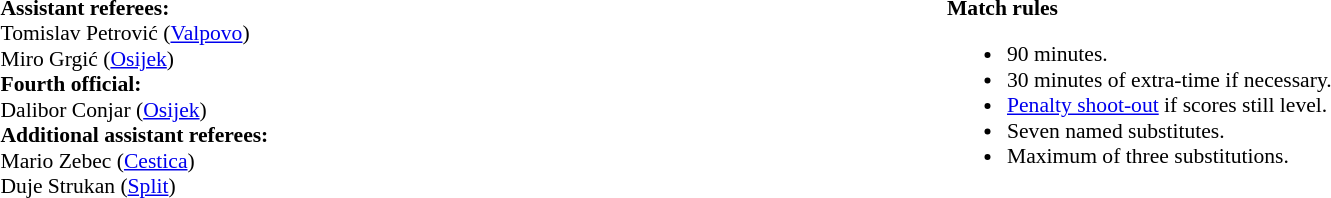<table style="width:100%; font-size:90%;">
<tr>
<td style="width:50%; vertical-align:top;"><br><strong>Assistant referees:</strong>
<br>Tomislav Petrović (<a href='#'>Valpovo</a>)
<br>Miro Grgić (<a href='#'>Osijek</a>)
<br><strong>Fourth official:</strong>
<br>Dalibor Conjar (<a href='#'>Osijek</a>)
<br><strong>Additional assistant referees:</strong>
<br>Mario Zebec (<a href='#'>Cestica</a>)
<br>Duje Strukan (<a href='#'>Split</a>)</td>
<td style="width:60%; vertical-align:top;"><br><strong>Match rules</strong><ul><li>90 minutes.</li><li>30 minutes of extra-time if necessary.</li><li><a href='#'>Penalty shoot-out</a> if scores still level.</li><li>Seven named substitutes.</li><li>Maximum of three substitutions.</li></ul></td>
</tr>
</table>
